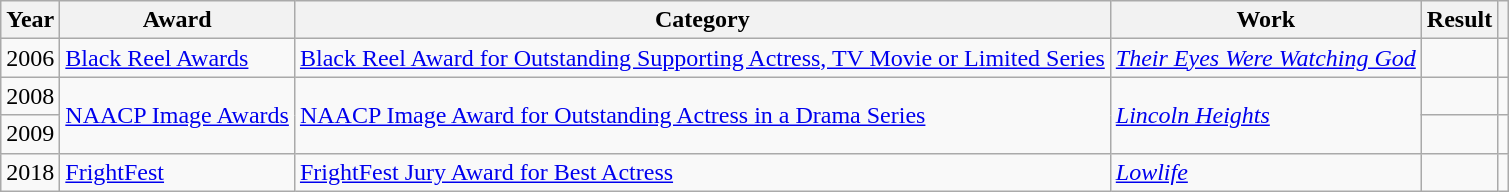<table class="wikitable">
<tr>
<th>Year</th>
<th>Award</th>
<th>Category</th>
<th>Work</th>
<th>Result</th>
<th></th>
</tr>
<tr>
<td>2006</td>
<td><a href='#'>Black Reel Awards</a></td>
<td><a href='#'>Black Reel Award for Outstanding Supporting Actress, TV Movie or Limited Series</a></td>
<td><em><a href='#'>Their Eyes Were Watching God</a></em></td>
<td></td>
<td></td>
</tr>
<tr>
<td>2008</td>
<td rowspan="2"><a href='#'>NAACP Image Awards</a></td>
<td rowspan="2"><a href='#'>NAACP Image Award for Outstanding Actress in a Drama Series</a></td>
<td rowspan="2"><em><a href='#'>Lincoln Heights</a></em></td>
<td></td>
<td></td>
</tr>
<tr>
<td>2009</td>
<td></td>
<td></td>
</tr>
<tr>
<td>2018</td>
<td><a href='#'>FrightFest</a></td>
<td><a href='#'>FrightFest Jury Award for Best Actress</a></td>
<td><em><a href='#'>Lowlife</a></em></td>
<td></td>
<td></td>
</tr>
</table>
